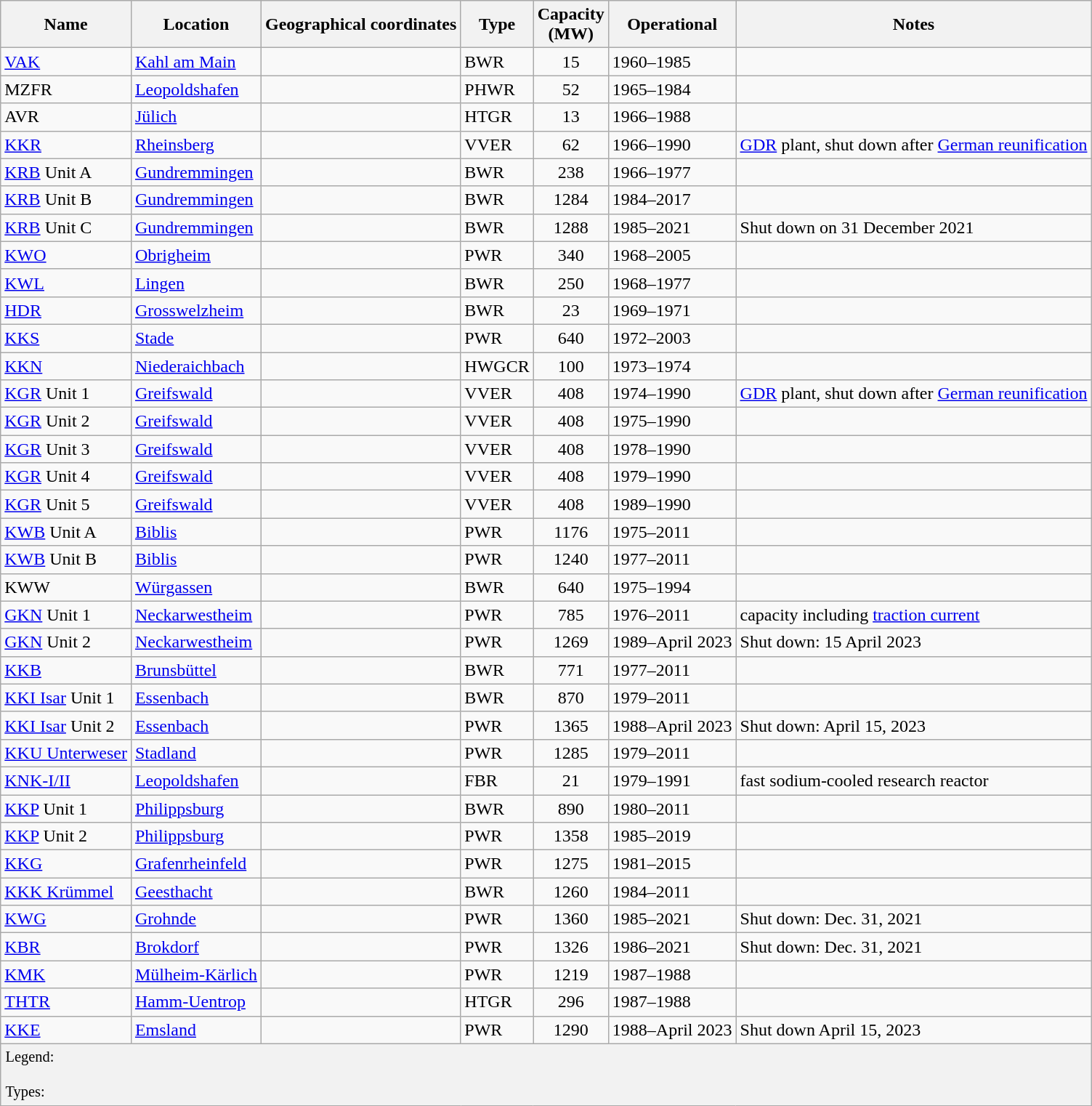<table class="wikitable sortable">
<tr>
<th>Name</th>
<th>Location</th>
<th>Geographical coordinates</th>
<th>Type</th>
<th>Capacity<br> (MW)</th>
<th>Operational</th>
<th>Notes</th>
</tr>
<tr>
<td><a href='#'>VAK</a></td>
<td><a href='#'>Kahl am Main</a></td>
<td></td>
<td>BWR</td>
<td align=center>15</td>
<td>1960–1985</td>
<td></td>
</tr>
<tr>
<td>MZFR</td>
<td><a href='#'>Leopoldshafen</a></td>
<td></td>
<td>PHWR</td>
<td align=center>52</td>
<td>1965–1984</td>
<td></td>
</tr>
<tr>
<td>AVR</td>
<td><a href='#'>Jülich</a></td>
<td></td>
<td>HTGR</td>
<td align=center>13</td>
<td>1966–1988</td>
<td></td>
</tr>
<tr>
<td><a href='#'>KKR</a></td>
<td><a href='#'>Rheinsberg</a></td>
<td></td>
<td>VVER</td>
<td align=center>62</td>
<td>1966–1990</td>
<td><a href='#'>GDR</a> plant, shut down after <a href='#'>German reunification</a></td>
</tr>
<tr>
<td><a href='#'>KRB</a> Unit A</td>
<td><a href='#'>Gundremmingen</a></td>
<td></td>
<td>BWR</td>
<td align=center>238</td>
<td>1966–1977</td>
<td></td>
</tr>
<tr>
<td><a href='#'>KRB</a> Unit B</td>
<td><a href='#'>Gundremmingen</a></td>
<td></td>
<td>BWR</td>
<td align=center>1284</td>
<td>1984–2017</td>
<td></td>
</tr>
<tr>
<td><a href='#'>KRB</a> Unit C</td>
<td><a href='#'>Gundremmingen</a></td>
<td></td>
<td>BWR</td>
<td align=center>1288</td>
<td>1985–2021</td>
<td>Shut down on 31 December 2021</td>
</tr>
<tr>
<td><a href='#'>KWO</a></td>
<td><a href='#'>Obrigheim</a></td>
<td></td>
<td>PWR</td>
<td align=center>340</td>
<td>1968–2005</td>
<td></td>
</tr>
<tr>
<td><a href='#'>KWL</a></td>
<td><a href='#'>Lingen</a></td>
<td></td>
<td>BWR</td>
<td align=center>250</td>
<td>1968–1977</td>
<td></td>
</tr>
<tr>
<td><a href='#'>HDR</a></td>
<td><a href='#'>Grosswelzheim</a></td>
<td></td>
<td>BWR</td>
<td align=center>23</td>
<td>1969–1971</td>
<td></td>
</tr>
<tr>
<td><a href='#'>KKS</a></td>
<td><a href='#'>Stade</a></td>
<td></td>
<td>PWR</td>
<td align=center>640</td>
<td>1972–2003</td>
<td></td>
</tr>
<tr>
<td><a href='#'>KKN</a></td>
<td><a href='#'>Niederaichbach</a></td>
<td></td>
<td>HWGCR</td>
<td align=center>100</td>
<td>1973–1974</td>
<td></td>
</tr>
<tr>
<td><a href='#'>KGR</a> Unit 1</td>
<td><a href='#'>Greifswald</a></td>
<td></td>
<td>VVER</td>
<td align=center>408</td>
<td>1974–1990</td>
<td><a href='#'>GDR</a> plant, shut down after <a href='#'>German reunification</a></td>
</tr>
<tr>
<td><a href='#'>KGR</a> Unit 2</td>
<td><a href='#'>Greifswald</a></td>
<td></td>
<td>VVER</td>
<td align=center>408</td>
<td>1975–1990</td>
<td></td>
</tr>
<tr>
<td><a href='#'>KGR</a> Unit 3</td>
<td><a href='#'>Greifswald</a></td>
<td></td>
<td>VVER</td>
<td align=center>408</td>
<td>1978–1990</td>
<td></td>
</tr>
<tr>
<td><a href='#'>KGR</a> Unit 4</td>
<td><a href='#'>Greifswald</a></td>
<td></td>
<td>VVER</td>
<td align=center>408</td>
<td>1979–1990</td>
<td></td>
</tr>
<tr>
<td><a href='#'>KGR</a> Unit 5</td>
<td><a href='#'>Greifswald</a></td>
<td></td>
<td>VVER</td>
<td align=center>408</td>
<td>1989–1990</td>
<td></td>
</tr>
<tr>
<td><a href='#'>KWB</a> Unit A</td>
<td><a href='#'>Biblis</a></td>
<td></td>
<td>PWR</td>
<td align=center>1176</td>
<td>1975–2011</td>
<td></td>
</tr>
<tr>
<td><a href='#'>KWB</a> Unit B</td>
<td><a href='#'>Biblis</a></td>
<td></td>
<td>PWR</td>
<td align=center>1240</td>
<td>1977–2011</td>
<td></td>
</tr>
<tr>
<td>KWW</td>
<td><a href='#'>Würgassen</a></td>
<td></td>
<td>BWR</td>
<td align=center>640</td>
<td>1975–1994</td>
<td></td>
</tr>
<tr>
<td><a href='#'>GKN</a> Unit 1</td>
<td><a href='#'>Neckarwestheim</a></td>
<td></td>
<td>PWR</td>
<td align=center>785</td>
<td>1976–2011</td>
<td>capacity including <a href='#'>traction current</a></td>
</tr>
<tr>
<td><a href='#'>GKN</a> Unit 2</td>
<td><a href='#'>Neckarwestheim</a></td>
<td></td>
<td>PWR</td>
<td align=center>1269</td>
<td>1989–April 2023</td>
<td>Shut down: 15 April 2023</td>
</tr>
<tr>
<td><a href='#'>KKB</a></td>
<td><a href='#'>Brunsbüttel</a></td>
<td></td>
<td>BWR</td>
<td align=center>771</td>
<td>1977–2011</td>
<td></td>
</tr>
<tr>
<td><a href='#'>KKI Isar</a> Unit 1</td>
<td><a href='#'>Essenbach</a></td>
<td></td>
<td>BWR</td>
<td align=center>870</td>
<td>1979–2011</td>
<td></td>
</tr>
<tr>
<td><a href='#'>KKI Isar</a> Unit 2</td>
<td><a href='#'>Essenbach</a></td>
<td></td>
<td>PWR</td>
<td align=center>1365</td>
<td>1988–April 2023</td>
<td>Shut down: April 15, 2023</td>
</tr>
<tr>
<td><a href='#'>KKU Unterweser</a></td>
<td><a href='#'>Stadland</a></td>
<td></td>
<td>PWR</td>
<td align=center>1285</td>
<td>1979–2011</td>
<td></td>
</tr>
<tr>
<td><a href='#'>KNK-I/II</a></td>
<td><a href='#'>Leopoldshafen</a></td>
<td></td>
<td>FBR</td>
<td align=center>21</td>
<td>1979–1991</td>
<td>fast sodium-cooled research reactor</td>
</tr>
<tr>
<td><a href='#'>KKP</a> Unit 1</td>
<td><a href='#'>Philippsburg</a></td>
<td></td>
<td>BWR</td>
<td align=center>890</td>
<td>1980–2011</td>
<td></td>
</tr>
<tr>
<td><a href='#'>KKP</a> Unit 2</td>
<td><a href='#'>Philippsburg</a></td>
<td></td>
<td>PWR</td>
<td align=center>1358</td>
<td>1985–2019</td>
<td></td>
</tr>
<tr>
<td><a href='#'>KKG</a></td>
<td><a href='#'>Grafenrheinfeld</a></td>
<td></td>
<td>PWR</td>
<td align=center>1275</td>
<td>1981–2015</td>
<td></td>
</tr>
<tr>
<td><a href='#'>KKK Krümmel</a></td>
<td><a href='#'>Geesthacht</a></td>
<td></td>
<td>BWR</td>
<td align=center>1260</td>
<td>1984–2011</td>
<td></td>
</tr>
<tr>
<td><a href='#'>KWG</a></td>
<td><a href='#'>Grohnde</a></td>
<td></td>
<td>PWR</td>
<td align=center>1360</td>
<td>1985–2021</td>
<td>Shut down: Dec. 31, 2021</td>
</tr>
<tr>
<td><a href='#'>KBR</a></td>
<td><a href='#'>Brokdorf</a></td>
<td></td>
<td>PWR</td>
<td align=center>1326</td>
<td>1986–2021</td>
<td>Shut down: Dec. 31, 2021</td>
</tr>
<tr>
<td><a href='#'>KMK</a></td>
<td><a href='#'>Mülheim-Kärlich</a></td>
<td></td>
<td>PWR</td>
<td align=center>1219</td>
<td>1987–1988</td>
<td></td>
</tr>
<tr>
<td><a href='#'>THTR</a></td>
<td><a href='#'>Hamm-Uentrop</a></td>
<td></td>
<td>HTGR</td>
<td align=center>296</td>
<td>1987–1988</td>
<td></td>
</tr>
<tr>
<td><a href='#'>KKE</a></td>
<td><a href='#'>Emsland</a></td>
<td></td>
<td>PWR</td>
<td align=center>1290</td>
<td>1988–April 2023</td>
<td>Shut down April 15, 2023</td>
</tr>
<tr>
<th colspan=7 style="font-size: 0.85em; font-weight: normal; padding: 4px; text-align: left;">Legend:<br><br>Types:<br></th>
</tr>
</table>
